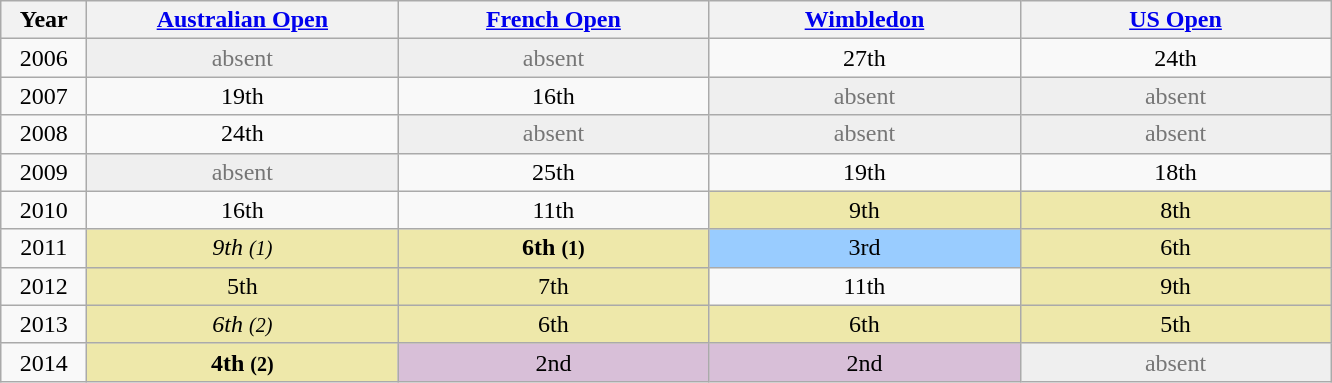<table class="wikitable" style="text-align:center">
<tr>
<th width="50">Year</th>
<th width="200"><a href='#'>Australian Open</a></th>
<th width="200"><a href='#'>French Open</a></th>
<th width="200"><a href='#'>Wimbledon</a></th>
<th width="200"><a href='#'>US Open</a></th>
</tr>
<tr>
<td>2006</td>
<td bgcolor="efefef" style="color:#767676">absent</td>
<td bgcolor="efefef" style="color:#767676">absent</td>
<td>27th</td>
<td>24th</td>
</tr>
<tr>
<td>2007</td>
<td>19th</td>
<td>16th</td>
<td bgcolor="efefef" style="color:#767676">absent</td>
<td bgcolor="efefef" style="color:#767676">absent</td>
</tr>
<tr>
<td>2008</td>
<td>24th</td>
<td bgcolor="efefef" style="color:#767676">absent</td>
<td bgcolor="efefef" style="color:#767676">absent</td>
<td bgcolor="efefef" style="color:#767676">absent</td>
</tr>
<tr>
<td>2009</td>
<td bgcolor="efefef" style="color:#767676">absent</td>
<td>25th</td>
<td>19th</td>
<td>18th</td>
</tr>
<tr>
<td>2010</td>
<td>16th</td>
<td>11th</td>
<td bgcolor=eee8aa>9th</td>
<td bgcolor=eee8aa>8th</td>
</tr>
<tr>
<td>2011</td>
<td bgcolor=eee8aa><em>9th <small>(1)</small></em></td>
<td bgcolor=eee8aa><strong>6th <small>(1)</small></strong></td>
<td bgcolor=#9cf>3rd</td>
<td bgcolor=eee8aa>6th</td>
</tr>
<tr>
<td>2012</td>
<td bgcolor=eee8aa>5th</td>
<td bgcolor=eee8aa>7th</td>
<td>11th</td>
<td bgcolor=eee8aa>9th</td>
</tr>
<tr>
<td>2013</td>
<td bgcolor=eee8aa><em>6th <small>(2)</small></em></td>
<td bgcolor=eee8aa>6th</td>
<td bgcolor=eee8aa>6th</td>
<td bgcolor=eee8aa>5th</td>
</tr>
<tr>
<td>2014</td>
<td bgcolor=eee8aa><strong>4th <small>(2)</small></strong></td>
<td bgcolor=thistle>2nd</td>
<td bgcolor=thistle>2nd</td>
<td bgcolor="efefef" style="color:#767676">absent</td>
</tr>
</table>
